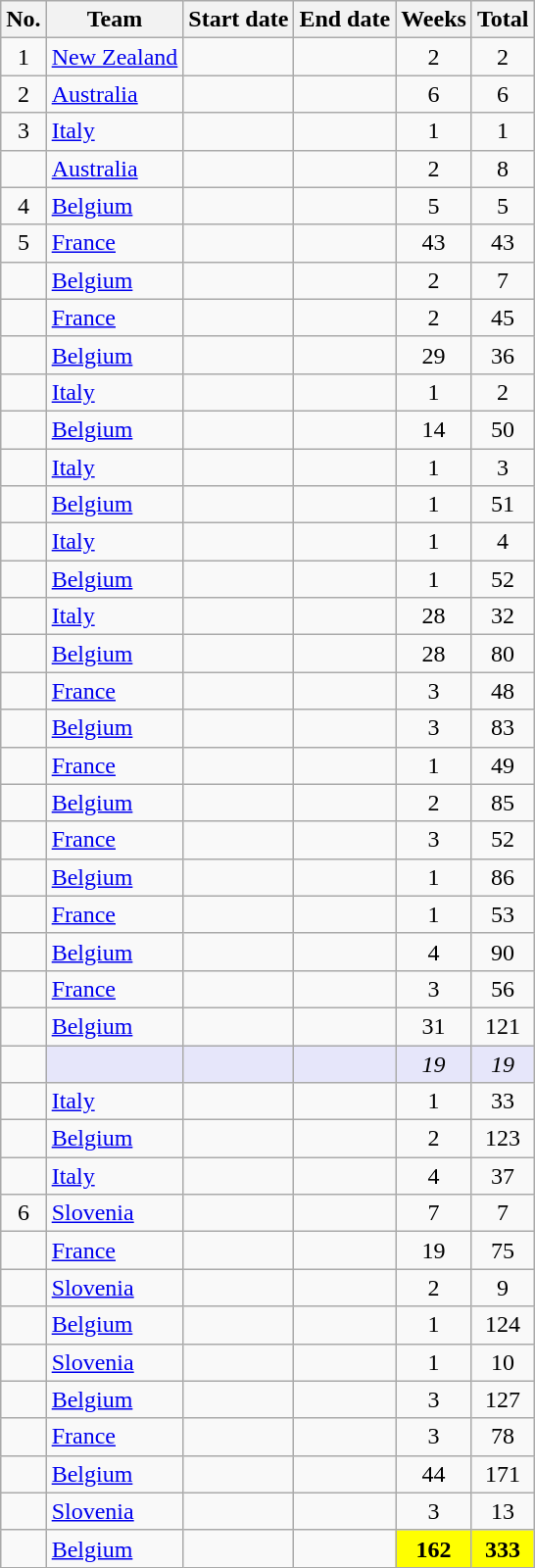<table class="sortable wikitable" style="text-align:left;">
<tr>
<th>No.</th>
<th>Team</th>
<th>Start date</th>
<th>End date</th>
<th>Weeks</th>
<th>Total</th>
</tr>
<tr>
<td style="text-align:center">1</td>
<td> <a href='#'>New Zealand</a></td>
<td style="text-align:right"></td>
<td style="text-align:right"></td>
<td style="text-align:center">2</td>
<td style="text-align:center">2</td>
</tr>
<tr>
<td style="text-align:center">2</td>
<td> <a href='#'>Australia</a></td>
<td style="text-align:right"></td>
<td style="text-align:right"></td>
<td style="text-align:center">6</td>
<td style="text-align:center">6</td>
</tr>
<tr>
<td style="text-align:center">3</td>
<td> <a href='#'>Italy</a></td>
<td style="text-align:right"></td>
<td style="text-align:right"></td>
<td style="text-align:center">1</td>
<td style="text-align:center">1</td>
</tr>
<tr>
<td></td>
<td> <a href='#'>Australia</a> </td>
<td style="text-align:right"></td>
<td style="text-align:right"></td>
<td style="text-align:center">2</td>
<td style="text-align:center">8</td>
</tr>
<tr>
<td style="text-align:center">4</td>
<td> <a href='#'>Belgium</a></td>
<td style="text-align:right"></td>
<td style="text-align:right"></td>
<td style="text-align:center">5</td>
<td style="text-align:center">5</td>
</tr>
<tr>
<td style="text-align:center">5</td>
<td> <a href='#'>France</a></td>
<td style="text-align:right"></td>
<td style="text-align:right"></td>
<td style="text-align:center">43</td>
<td style="text-align:center">43</td>
</tr>
<tr>
<td></td>
<td> <a href='#'>Belgium</a> </td>
<td style="text-align:right"></td>
<td style="text-align:right"></td>
<td style="text-align:center">2</td>
<td style="text-align:center">7</td>
</tr>
<tr>
<td></td>
<td> <a href='#'>France</a> </td>
<td style="text-align:right"></td>
<td style="text-align:right"></td>
<td style="text-align:center">2</td>
<td style="text-align:center">45</td>
</tr>
<tr>
<td></td>
<td> <a href='#'>Belgium</a> </td>
<td style="text-align:right"></td>
<td style="text-align:right"></td>
<td style="text-align:center">29</td>
<td style="text-align:center">36</td>
</tr>
<tr>
<td></td>
<td> <a href='#'>Italy</a> </td>
<td style="text-align:right"></td>
<td style="text-align:right"></td>
<td style="text-align:center">1</td>
<td style="text-align:center">2</td>
</tr>
<tr>
<td></td>
<td> <a href='#'>Belgium</a> </td>
<td style="text-align:right"></td>
<td style="text-align:right"></td>
<td style="text-align:center">14</td>
<td style="text-align:center">50</td>
</tr>
<tr>
<td></td>
<td> <a href='#'>Italy</a> </td>
<td style="text-align:right"></td>
<td style="text-align:right"></td>
<td style="text-align:center">1</td>
<td style="text-align:center">3</td>
</tr>
<tr>
<td></td>
<td> <a href='#'>Belgium</a> </td>
<td style="text-align:right"></td>
<td style="text-align:right"></td>
<td style="text-align:center">1</td>
<td style="text-align:center">51</td>
</tr>
<tr>
<td></td>
<td> <a href='#'>Italy</a> </td>
<td style="text-align:right"></td>
<td style="text-align:right"></td>
<td style="text-align:center">1</td>
<td style="text-align:center">4</td>
</tr>
<tr>
<td></td>
<td> <a href='#'>Belgium</a> </td>
<td style="text-align:right"></td>
<td style="text-align:right"></td>
<td style="text-align:center">1</td>
<td style="text-align:center">52</td>
</tr>
<tr>
<td></td>
<td> <a href='#'>Italy</a> </td>
<td style="text-align:right"></td>
<td style="text-align:right"></td>
<td style="text-align:center">28</td>
<td style="text-align:center">32</td>
</tr>
<tr>
<td></td>
<td> <a href='#'>Belgium</a> </td>
<td style="text-align:right"></td>
<td style="text-align:right"></td>
<td style="text-align:center">28</td>
<td style="text-align:center">80</td>
</tr>
<tr>
<td></td>
<td> <a href='#'>France</a> </td>
<td style="text-align:right"></td>
<td style="text-align:right"></td>
<td style="text-align:center">3</td>
<td style="text-align:center">48</td>
</tr>
<tr>
<td></td>
<td> <a href='#'>Belgium</a> </td>
<td style="text-align:right"></td>
<td style="text-align:right"></td>
<td style="text-align:center">3</td>
<td style="text-align:center">83</td>
</tr>
<tr>
<td></td>
<td> <a href='#'>France</a> </td>
<td style="text-align:right"></td>
<td style="text-align:right"></td>
<td style="text-align:center">1</td>
<td style="text-align:center">49</td>
</tr>
<tr>
<td></td>
<td> <a href='#'>Belgium</a> </td>
<td style="text-align:right"></td>
<td style="text-align:right"></td>
<td style="text-align:center">2</td>
<td style="text-align:center">85</td>
</tr>
<tr>
<td></td>
<td> <a href='#'>France</a> </td>
<td style="text-align:right"></td>
<td style="text-align:right"></td>
<td style="text-align:center">3</td>
<td style="text-align:center">52</td>
</tr>
<tr>
<td></td>
<td> <a href='#'>Belgium</a> </td>
<td style="text-align:right"></td>
<td style="text-align:right"></td>
<td style="text-align:center">1</td>
<td style="text-align:center">86</td>
</tr>
<tr>
<td></td>
<td> <a href='#'>France</a> </td>
<td style="text-align:right"></td>
<td style="text-align:right"></td>
<td style="text-align:center">1</td>
<td style="text-align:center">53</td>
</tr>
<tr>
<td></td>
<td> <a href='#'>Belgium</a> </td>
<td style="text-align:right"></td>
<td style="text-align:right"></td>
<td style="text-align:center">4</td>
<td style="text-align:center">90</td>
</tr>
<tr>
<td></td>
<td> <a href='#'>France</a> </td>
<td style="text-align:right"></td>
<td style="text-align:right"></td>
<td style="text-align:center">3</td>
<td style="text-align:center">56</td>
</tr>
<tr>
<td></td>
<td> <a href='#'>Belgium</a> </td>
<td style="text-align:right"></td>
<td style="text-align:right"></td>
<td style="text-align:center">31</td>
<td style="text-align:center">121</td>
</tr>
<tr>
<td style="text-align:center"></td>
<td scope="row" style="background-color: #e6e6fa"><strong><em></em></strong></td>
<td scope="row" style="background-color: #e6e6fa; text-align:right"><em></em></td>
<td scope="row" style="background-color: #e6e6fa; text-align:right"><em></em></td>
<td scope="row" style="background-color: #e6e6fa; text-align:center"><em>19</em></td>
<td scope="row" style="background-color: #e6e6fa; text-align:center"><em>19</em></td>
</tr>
<tr>
<td></td>
<td> <a href='#'>Italy</a> </td>
<td style="text-align:right"></td>
<td style="text-align:right"></td>
<td style="text-align:center">1</td>
<td style="text-align:center">33</td>
</tr>
<tr>
<td></td>
<td> <a href='#'>Belgium</a> </td>
<td style="text-align:right"></td>
<td style="text-align:right"></td>
<td style="text-align:center">2</td>
<td style="text-align:center">123</td>
</tr>
<tr>
<td></td>
<td> <a href='#'>Italy</a> </td>
<td style="text-align:right"></td>
<td style="text-align:right"></td>
<td style="text-align:center">4</td>
<td style="text-align:center">37</td>
</tr>
<tr>
<td style="text-align:center">6</td>
<td> <a href='#'>Slovenia</a></td>
<td style="text-align:right"></td>
<td style="text-align:right"></td>
<td style="text-align:center">7</td>
<td style="text-align:center">7</td>
</tr>
<tr>
<td></td>
<td> <a href='#'>France</a> </td>
<td style="text-align:right"></td>
<td style="text-align:right"></td>
<td style="text-align:center">19</td>
<td style="text-align:center">75</td>
</tr>
<tr>
<td></td>
<td> <a href='#'>Slovenia</a> </td>
<td style="text-align:right"></td>
<td style="text-align:right"></td>
<td style="text-align:center">2</td>
<td style="text-align:center">9</td>
</tr>
<tr>
<td></td>
<td> <a href='#'>Belgium</a> </td>
<td style="text-align:right"></td>
<td style="text-align:right"></td>
<td style="text-align:center">1</td>
<td style="text-align:center">124</td>
</tr>
<tr>
<td></td>
<td> <a href='#'>Slovenia</a> </td>
<td style="text-align:right"></td>
<td style="text-align:right"></td>
<td style="text-align:center">1</td>
<td style="text-align:center">10</td>
</tr>
<tr>
<td></td>
<td> <a href='#'>Belgium</a> </td>
<td style="text-align:right"></td>
<td style="text-align:right"></td>
<td style="text-align:center">3</td>
<td style="text-align:center">127</td>
</tr>
<tr>
<td></td>
<td> <a href='#'>France</a> </td>
<td style="text-align:right"></td>
<td style="text-align:right"></td>
<td style="text-align:center">3</td>
<td style="text-align:center">78</td>
</tr>
<tr>
<td></td>
<td> <a href='#'>Belgium</a> </td>
<td style="text-align:right"></td>
<td style="text-align:right"></td>
<td style="text-align:center">44</td>
<td style="text-align:center">171</td>
</tr>
<tr>
<td></td>
<td> <a href='#'>Slovenia</a> </td>
<td style="text-align:right"></td>
<td style="text-align:right"></td>
<td style="text-align:center">3</td>
<td style="text-align:center">13</td>
</tr>
<tr>
<td></td>
<td> <a href='#'>Belgium</a> </td>
<td style="text-align:right"></td>
<td style="text-align:right"></td>
<td style="background:yellow; text-align:center"><strong>162</strong></td>
<td style="background:yellow; text-align:center"><strong>333</strong></td>
</tr>
</table>
